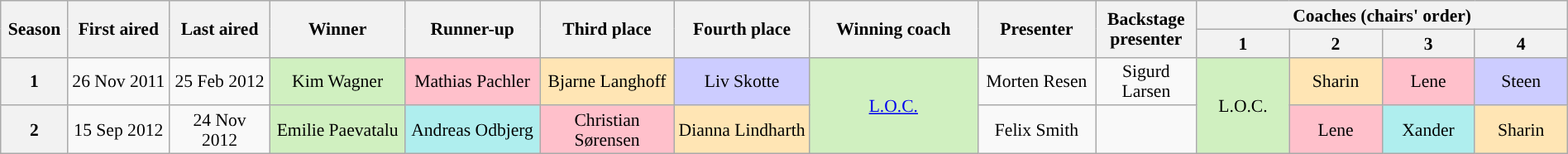<table class="wikitable" style="text-align:center; font-size:90%; line-height:16px; width:100%">
<tr>
<th rowspan="2" scope="col" width="04%">Season</th>
<th rowspan="2" scope="col" width="06%">First aired</th>
<th rowspan="2" scope="col" width="06%">Last aired</th>
<th rowspan="2" scope="col" width="08%">Winner</th>
<th rowspan="2" scope="col" width="08%">Runner-up</th>
<th rowspan="2" scope="col" width="08%">Third place</th>
<th rowspan="2" scope="col" width="08%">Fourth place</th>
<th rowspan="2" scope="col" width="10%">Winning coach</th>
<th rowspan="2" scope="col" width="07%">Presenter</th>
<th rowspan="2" scope="col" width="06%">Backstage presenter</th>
<th colspan="4" scope="col" width="20%">Coaches (chairs' order)</th>
</tr>
<tr>
<th width="5.5%">1</th>
<th width="5.5%">2</th>
<th width="5.5%">3</th>
<th width="5.5%">4</th>
</tr>
<tr>
<th>1</th>
<td>26 Nov 2011</td>
<td>25 Feb 2012</td>
<td style="background:#d0f0c0">Kim Wagner</td>
<td style="background: pink">Mathias Pachler</td>
<td style="background:#ffe5b4">Bjarne Langhoff</td>
<td style="background:#ccccff">Liv Skotte</td>
<td style="background:#d0f0c0" rowspan="2"><a href='#'>L.O.C.</a></td>
<td>Morten Resen</td>
<td>Sigurd Larsen</td>
<td style="background:#d0f0c0" rowspan="2">L.O.C.</td>
<td style="background:#ffe5b4">Sharin</td>
<td style="background: pink">Lene</td>
<td style="background:#ccccff">Steen</td>
</tr>
<tr>
<th>2</th>
<td>15 Sep 2012</td>
<td>24 Nov 2012</td>
<td style="background:#d0f0c0">Emilie Paevatalu</td>
<td style="background:#afeeee">Andreas Odbjerg</td>
<td style="background: pink">Christian  Sørensen</td>
<td style="background:#ffe5b4">Dianna Lindharth</td>
<td>Felix Smith</td>
<td></td>
<td style="background: pink">Lene</td>
<td style="background:#afeeee">Xander</td>
<td style="background:#ffe5b4">Sharin</td>
</tr>
</table>
